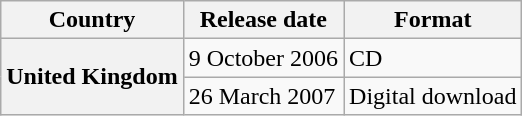<table class="wikitable plainrowheaders">
<tr>
<th scope="col">Country</th>
<th scope="col">Release date</th>
<th scope="col">Format</th>
</tr>
<tr>
<th scope="row" rowspan="2">United Kingdom</th>
<td>9 October 2006</td>
<td>CD</td>
</tr>
<tr>
<td>26 March 2007</td>
<td>Digital download</td>
</tr>
</table>
